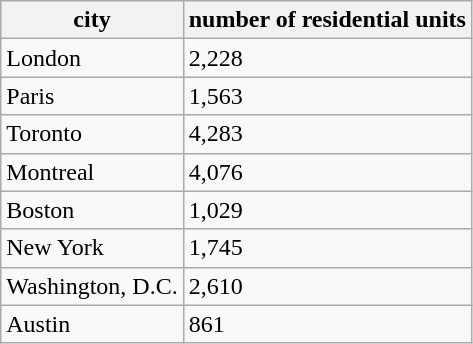<table class="wikitable">
<tr>
<th>city</th>
<th>number of residential units</th>
</tr>
<tr>
<td>London</td>
<td>2,228</td>
</tr>
<tr>
<td>Paris</td>
<td>1,563</td>
</tr>
<tr>
<td>Toronto</td>
<td>4,283</td>
</tr>
<tr>
<td>Montreal</td>
<td>4,076</td>
</tr>
<tr>
<td>Boston</td>
<td>1,029</td>
</tr>
<tr>
<td>New York</td>
<td>1,745</td>
</tr>
<tr>
<td>Washington, D.C.</td>
<td>2,610</td>
</tr>
<tr>
<td>Austin</td>
<td>861</td>
</tr>
</table>
